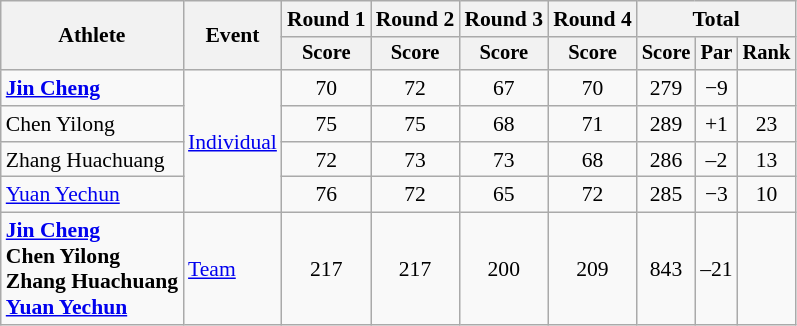<table class=wikitable style=font-size:90%;text-align:center>
<tr>
<th rowspan=2>Athlete</th>
<th rowspan=2>Event</th>
<th>Round 1</th>
<th>Round 2</th>
<th>Round 3</th>
<th>Round 4</th>
<th colspan=3>Total</th>
</tr>
<tr style="font-size:95%">
<th>Score</th>
<th>Score</th>
<th>Score</th>
<th>Score</th>
<th>Score</th>
<th>Par</th>
<th>Rank</th>
</tr>
<tr>
<td align=left><strong><a href='#'>Jin Cheng</a></strong></td>
<td align=left rowspan=4><a href='#'>Individual</a></td>
<td>70</td>
<td>72</td>
<td>67</td>
<td>70</td>
<td>279</td>
<td>−9</td>
<td></td>
</tr>
<tr>
<td align=left>Chen Yilong</td>
<td>75</td>
<td>75</td>
<td>68</td>
<td>71</td>
<td>289</td>
<td>+1</td>
<td>23</td>
</tr>
<tr>
<td align=left>Zhang Huachuang</td>
<td>72</td>
<td>73</td>
<td>73</td>
<td>68</td>
<td>286</td>
<td>–2</td>
<td>13</td>
</tr>
<tr>
<td align=left><a href='#'>Yuan Yechun</a></td>
<td>76</td>
<td>72</td>
<td>65</td>
<td>72</td>
<td>285</td>
<td>−3</td>
<td>10</td>
</tr>
<tr>
<td align=left><strong><a href='#'>Jin Cheng</a><br>Chen Yilong<br>Zhang Huachuang<br><a href='#'>Yuan Yechun</a></strong></td>
<td align=left><a href='#'>Team</a></td>
<td>217</td>
<td>217</td>
<td>200</td>
<td>209</td>
<td>843</td>
<td>–21</td>
<td></td>
</tr>
</table>
